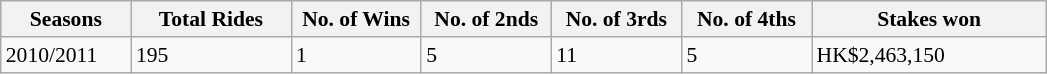<table class="wikitable sortable" style="font-size:90%;">
<tr>
<th width="80px">Seasons</th>
<th width="100px">Total Rides</th>
<th width="80px">No. of Wins</th>
<th width="80px">No. of 2nds</th>
<th width="80px">No. of 3rds</th>
<th width="80px">No. of 4ths</th>
<th width="150px">Stakes won</th>
</tr>
<tr>
<td>2010/2011</td>
<td>195</td>
<td>1</td>
<td>5</td>
<td>11</td>
<td>5</td>
<td>HK$2,463,150</td>
</tr>
</table>
